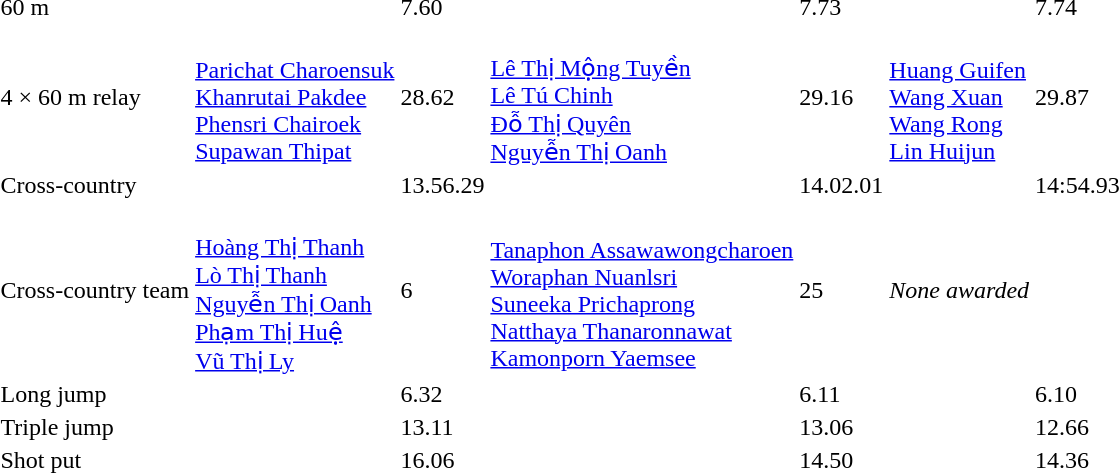<table>
<tr>
<td>60 m</td>
<td></td>
<td>7.60</td>
<td></td>
<td>7.73</td>
<td></td>
<td>7.74</td>
</tr>
<tr>
<td>4 × 60 m relay</td>
<td><br><a href='#'>Parichat Charoensuk</a><br><a href='#'>Khanrutai Pakdee</a><br><a href='#'>Phensri Chairoek</a><br><a href='#'>Supawan Thipat</a></td>
<td>28.62</td>
<td><br><a href='#'>Lê Thị Mộng Tuyền</a><br><a href='#'>Lê Tú Chinh</a><br><a href='#'>Đỗ Thị Quyên</a><br><a href='#'>Nguyễn Thị Oanh</a></td>
<td>29.16</td>
<td><br><a href='#'>Huang Guifen</a><br><a href='#'>Wang Xuan</a><br><a href='#'>Wang Rong</a><br><a href='#'>Lin Huijun</a></td>
<td>29.87</td>
</tr>
<tr>
<td>Cross-country</td>
<td></td>
<td>13.56.29</td>
<td></td>
<td>14.02.01</td>
<td></td>
<td>14:54.93</td>
</tr>
<tr>
<td>Cross-country team</td>
<td><br><a href='#'>Hoàng Thị Thanh</a><br><a href='#'>Lò Thị Thanh</a><br><a href='#'>Nguyễn Thị Oanh</a><br><a href='#'>Phạm Thị Huệ</a><br><a href='#'>Vũ Thị Ly</a></td>
<td>6</td>
<td><br><a href='#'>Tanaphon Assawawongcharoen</a><br><a href='#'>Woraphan Nuanlsri</a><br><a href='#'>Suneeka Prichaprong</a><br><a href='#'>Natthaya Thanaronnawat</a><br><a href='#'>Kamonporn Yaemsee</a></td>
<td>25</td>
<td><em>None awarded</em></td>
<td></td>
</tr>
<tr>
<td>Long jump</td>
<td></td>
<td>6.32</td>
<td></td>
<td>6.11</td>
<td></td>
<td>6.10</td>
</tr>
<tr>
<td>Triple jump</td>
<td></td>
<td>13.11</td>
<td></td>
<td>13.06</td>
<td></td>
<td>12.66</td>
</tr>
<tr>
<td>Shot put</td>
<td></td>
<td>16.06</td>
<td></td>
<td>14.50</td>
<td></td>
<td>14.36</td>
</tr>
</table>
